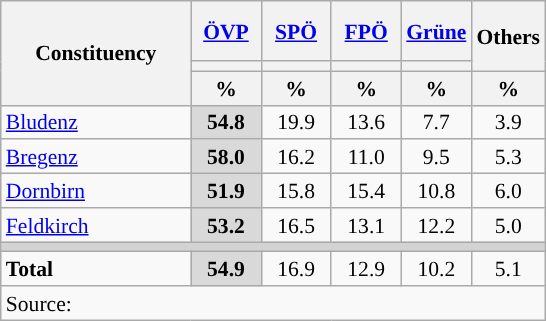<table class="wikitable" style="text-align:center;font-size:90%;line-height:16px">
<tr style="height:40px;">
<th style="width:120px;" rowspan="3">Constituency</th>
<th style="width:40px;" colspan="1"><a href='#'>ÖVP</a></th>
<th style="width:40px;" colspan="1"><a href='#'>SPÖ</a></th>
<th style="width:40px;" colspan="1"><a href='#'>FPÖ</a></th>
<th style="width:40px;" colspan="1"><a href='#'>Grüne</a></th>
<th class="unsortable" style="width:40px;" rowspan="2">Others</th>
</tr>
<tr>
<th colspan="1" style="background:"></th>
<th colspan="1" style="background:"></th>
<th colspan="1" style="background:"></th>
<th colspan="1" style="background:"></th>
</tr>
<tr>
<th class=unsortable>%</th>
<th class=unsortable>%</th>
<th class=unsortable>%</th>
<th class=unsortable>%</th>
<th class=unsortable>%</th>
</tr>
<tr>
<td align=left><a href='#'>Bludenz</a></td>
<td bgcolor=#D9D9D9><strong>54.8</strong></td>
<td>19.9</td>
<td>13.6</td>
<td>7.7</td>
<td>3.9</td>
</tr>
<tr>
<td align=left><a href='#'>Bregenz</a></td>
<td bgcolor=#D9D9D9><strong>58.0</strong></td>
<td>16.2</td>
<td>11.0</td>
<td>9.5</td>
<td>5.3</td>
</tr>
<tr>
<td align=left><a href='#'>Dornbirn</a></td>
<td bgcolor=#D9D9D9><strong>51.9</strong></td>
<td>15.8</td>
<td>15.4</td>
<td>10.8</td>
<td>6.0</td>
</tr>
<tr>
<td align=left><a href='#'>Feldkirch</a></td>
<td bgcolor=#D9D9D9><strong>53.2</strong></td>
<td>16.5</td>
<td>13.1</td>
<td>12.2</td>
<td>5.0</td>
</tr>
<tr>
<td colspan=6 bgcolor=lightgrey></td>
</tr>
<tr>
<td align=left><strong>Total</strong></td>
<td bgcolor=#D9D9D9><strong>54.9</strong></td>
<td>16.9</td>
<td>12.9</td>
<td>10.2</td>
<td>5.1</td>
</tr>
<tr class=sortbottom>
<td colspan=6 align=left>Source: </td>
</tr>
</table>
